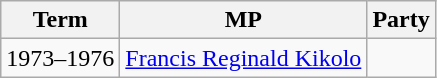<table class=wikitable>
<tr>
<th>Term</th>
<th>MP</th>
<th>Party</th>
</tr>
<tr>
<td>1973–1976</td>
<td><a href='#'>Francis Reginald Kikolo</a></td>
<td> </td>
</tr>
</table>
